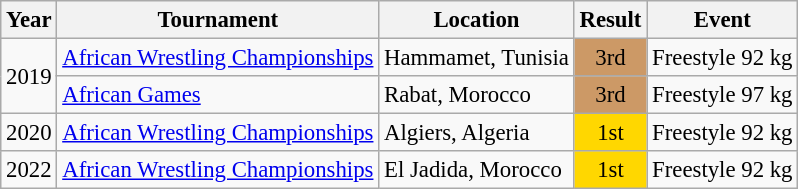<table class="wikitable" style="font-size:95%;">
<tr>
<th>Year</th>
<th>Tournament</th>
<th>Location</th>
<th>Result</th>
<th>Event</th>
</tr>
<tr>
<td rowspan=2>2019</td>
<td><a href='#'>African Wrestling Championships</a></td>
<td>Hammamet, Tunisia</td>
<td align="center" bgcolor="cc9966">3rd</td>
<td>Freestyle 92 kg</td>
</tr>
<tr>
<td><a href='#'>African Games</a></td>
<td>Rabat, Morocco</td>
<td align="center" bgcolor="cc9966">3rd</td>
<td>Freestyle 97 kg</td>
</tr>
<tr>
<td>2020</td>
<td><a href='#'>African Wrestling Championships</a></td>
<td>Algiers, Algeria</td>
<td align="center" bgcolor="gold">1st</td>
<td>Freestyle 92 kg</td>
</tr>
<tr>
<td>2022</td>
<td><a href='#'>African Wrestling Championships</a></td>
<td>El Jadida, Morocco</td>
<td align="center" bgcolor="gold">1st</td>
<td>Freestyle 92 kg</td>
</tr>
</table>
